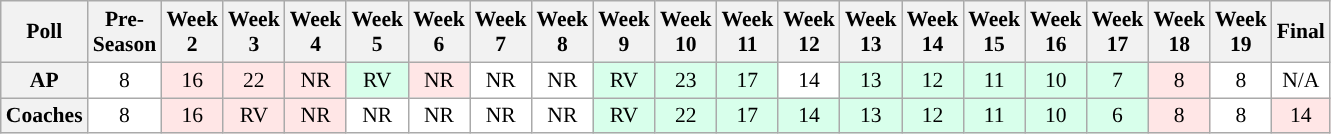<table class="wikitable" style="white-space:nowrap;font-size:90%">
<tr>
<th>Poll</th>
<th>Pre-<br>Season</th>
<th>Week<br>2</th>
<th>Week<br>3</th>
<th>Week<br>4</th>
<th>Week<br>5</th>
<th>Week<br>6</th>
<th>Week<br>7</th>
<th>Week<br>8</th>
<th>Week<br>9</th>
<th>Week<br>10</th>
<th>Week<br>11</th>
<th>Week<br>12</th>
<th>Week<br>13</th>
<th>Week<br>14</th>
<th>Week<br>15</th>
<th>Week<br>16</th>
<th>Week<br>17</th>
<th>Week<br>18</th>
<th>Week<br>19</th>
<th>Final</th>
</tr>
<tr style="text-align:center;">
<th>AP</th>
<td style="background:#FFF;">8</td>
<td style="background:#FFE6E6;">16</td>
<td style="background:#FFE6E6;">22</td>
<td style="background:#FFE6E6;">NR</td>
<td style="background:#D8FFEB;">RV</td>
<td style="background:#FFE6E6;">NR</td>
<td style="background:#FFF;">NR</td>
<td style="background:#FFF;">NR</td>
<td style="background:#D8FFEB;">RV</td>
<td style="background:#D8FFEB;">23</td>
<td style="background:#D8FFEB;">17</td>
<td style="background:#FFF;">14</td>
<td style="background:#D8FFEB;">13</td>
<td style="background:#D8FFEB;">12</td>
<td style="background:#D8FFEB;">11</td>
<td style="background:#D8FFEB;">10</td>
<td style="background:#D8FFEB;">7</td>
<td style="background:#FFE6E6;">8</td>
<td style="background:#FFF;">8</td>
<td style="background:#FFF;">N/A</td>
</tr>
<tr style="text-align:center;">
<th>Coaches</th>
<td style="background:#FFF;">8</td>
<td style="background:#FFE6E6;">16</td>
<td style="background:#FFE6E6;">RV</td>
<td style="background:#FFE6E6;">NR</td>
<td style="background:#FFF;">NR</td>
<td style="background:#FFF;">NR</td>
<td style="background:#FFF;">NR</td>
<td style="background:#FFF;">NR</td>
<td style="background:#D8FFEB;">RV</td>
<td style="background:#D8FFEB;">22</td>
<td style="background:#D8FFEB;">17</td>
<td style="background:#D8FFEB;">14</td>
<td style="background:#D8FFEB;">13</td>
<td style="background:#D8FFEB;">12</td>
<td style="background:#D8FFEB;">11</td>
<td style="background:#D8FFEB;">10</td>
<td style="background:#D8FFEB;">6</td>
<td style="background:#FFE6E6;">8</td>
<td style="background:#FFF;">8</td>
<td style="background:#FFE6E6;">14</td>
</tr>
</table>
